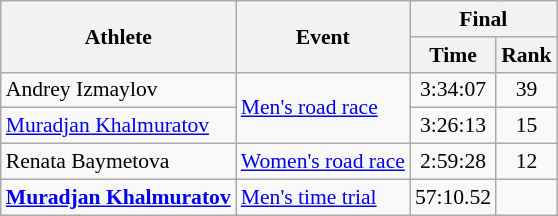<table class=wikitable style=font-size:90%;text-align:center>
<tr>
<th rowspan="2">Athlete</th>
<th rowspan="2">Event</th>
<th colspan=2>Final</th>
</tr>
<tr>
<th>Time</th>
<th>Rank</th>
</tr>
<tr>
<td align=left>Andrey Izmaylov</td>
<td align=left rowspan=2><a href='#'>Men's road race</a></td>
<td>3:34:07</td>
<td>39</td>
</tr>
<tr>
<td align=left><a href='#'>Muradjan Khalmuratov</a></td>
<td>3:26:13</td>
<td>15</td>
</tr>
<tr>
<td align=left>Renata Baymetova</td>
<td align=left><a href='#'>Women's road race</a></td>
<td>2:59:28</td>
<td>12</td>
</tr>
<tr>
<td align=left><strong><a href='#'>Muradjan Khalmuratov</a></strong></td>
<td align=left><a href='#'>Men's time trial</a></td>
<td>57:10.52</td>
<td></td>
</tr>
</table>
